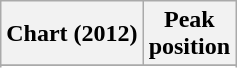<table class="wikitable sortable plainrowheaders" style="text-align:center">
<tr>
<th scope="col">Chart (2012)</th>
<th scope="col">Peak<br>position</th>
</tr>
<tr>
</tr>
<tr>
</tr>
</table>
